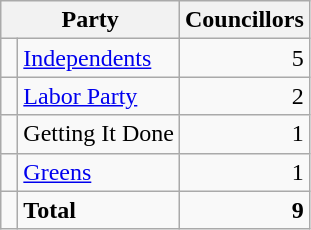<table class="wikitable">
<tr>
<th colspan="2">Party</th>
<th>Councillors</th>
</tr>
<tr>
<td> </td>
<td><a href='#'>Independents</a></td>
<td align=right>5</td>
</tr>
<tr>
<td> </td>
<td><a href='#'>Labor Party</a></td>
<td align=right>2</td>
</tr>
<tr>
<td> </td>
<td>Getting It Done</td>
<td align=right>1</td>
</tr>
<tr>
<td> </td>
<td><a href='#'>Greens</a></td>
<td align=right>1</td>
</tr>
<tr>
<td></td>
<td><strong>Total</strong></td>
<td align=right><strong>9</strong></td>
</tr>
</table>
